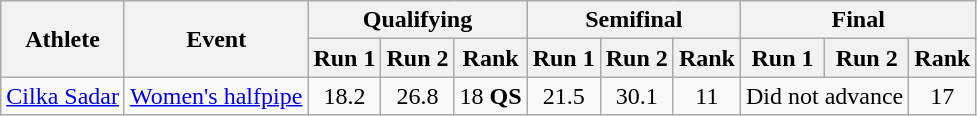<table class="wikitable">
<tr>
<th rowspan="2">Athlete</th>
<th rowspan="2">Event</th>
<th colspan="3">Qualifying</th>
<th colspan="3">Semifinal</th>
<th colspan="3">Final</th>
</tr>
<tr>
<th>Run 1</th>
<th>Run 2</th>
<th>Rank</th>
<th>Run 1</th>
<th>Run 2</th>
<th>Rank</th>
<th>Run 1</th>
<th>Run 2</th>
<th>Rank</th>
</tr>
<tr>
<td><a href='#'>Cilka Sadar</a></td>
<td><a href='#'>Women's halfpipe</a></td>
<td align="center">18.2</td>
<td align="center">26.8</td>
<td align="center">18 <strong>QS</strong></td>
<td align="center">21.5</td>
<td align="center">30.1</td>
<td align="center">11</td>
<td colspan=2 align="center">Did not advance</td>
<td align="center">17</td>
</tr>
</table>
